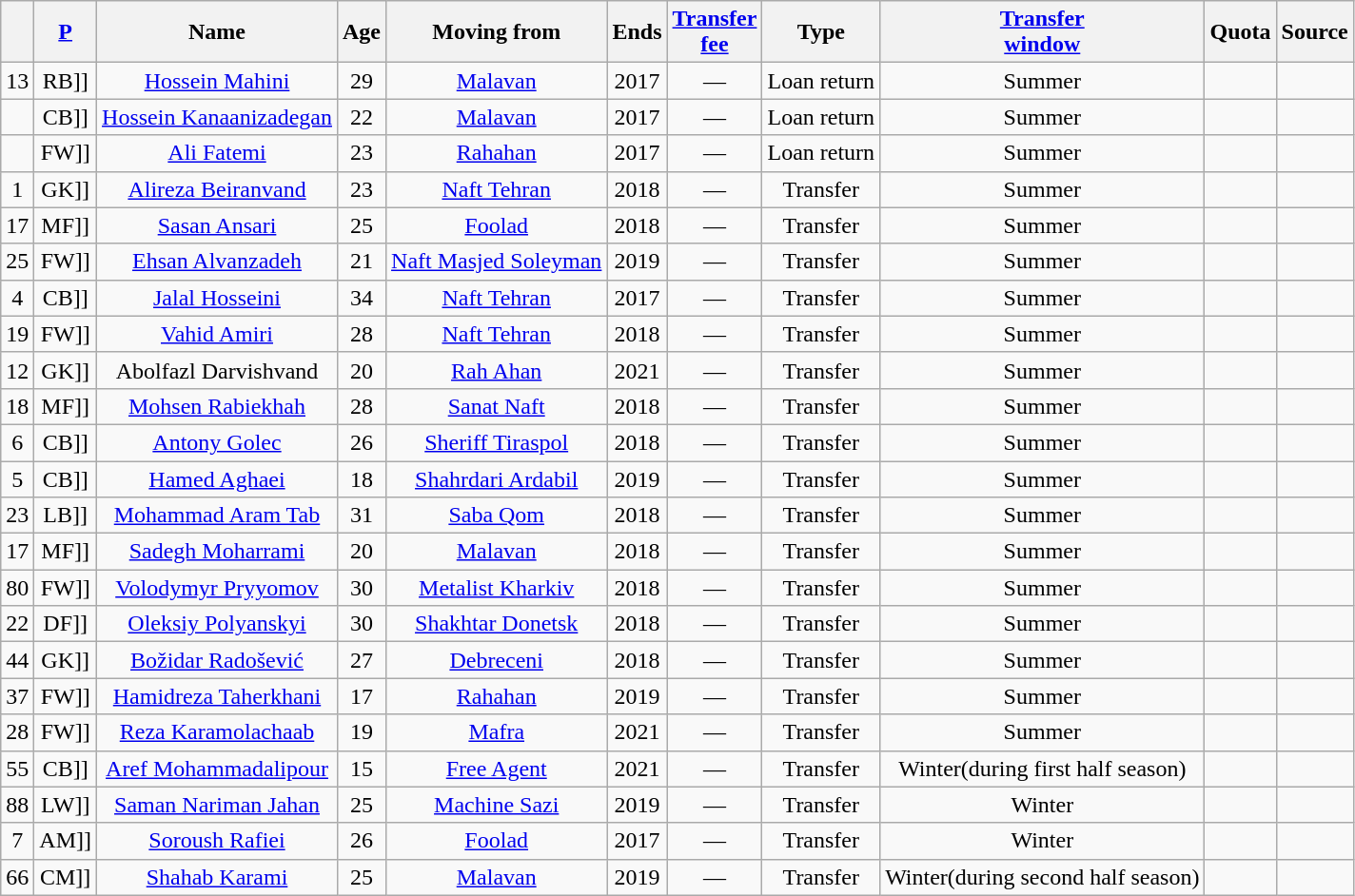<table class="wikitable sortable " style="text-align:center">
<tr>
<th></th>
<th><a href='#'>P</a></th>
<th>Name</th>
<th>Age</th>
<th>Moving from</th>
<th>Ends</th>
<th><a href='#'>Transfer<br>fee</a></th>
<th>Type</th>
<th><a href='#'>Transfer<br>window</a></th>
<th>Quota</th>
<th>Source</th>
</tr>
<tr>
<td>13</td>
<td [[>RB]]</td>
<td><a href='#'>Hossein Mahini</a></td>
<td>29</td>
<td><a href='#'>Malavan</a></td>
<td>2017</td>
<td>—</td>
<td>Loan return</td>
<td>Summer</td>
<td></td>
<td></td>
</tr>
<tr>
<td></td>
<td [[>CB]]</td>
<td><a href='#'>Hossein Kanaanizadegan</a></td>
<td>22</td>
<td><a href='#'>Malavan</a></td>
<td>2017</td>
<td>—</td>
<td>Loan return</td>
<td>Summer</td>
<td></td>
<td></td>
</tr>
<tr>
<td></td>
<td [[>FW]]</td>
<td><a href='#'>Ali Fatemi</a></td>
<td>23</td>
<td><a href='#'>Rahahan</a></td>
<td>2017</td>
<td>—</td>
<td>Loan return</td>
<td>Summer</td>
<td></td>
<td></td>
</tr>
<tr>
<td>1</td>
<td [[>GK]]</td>
<td><a href='#'>Alireza Beiranvand</a></td>
<td>23</td>
<td><a href='#'>Naft Tehran</a></td>
<td>2018</td>
<td>—</td>
<td>Transfer</td>
<td>Summer</td>
<td></td>
<td></td>
</tr>
<tr>
<td>17</td>
<td [[>MF]]</td>
<td><a href='#'>Sasan Ansari</a></td>
<td>25</td>
<td><a href='#'>Foolad</a></td>
<td>2018</td>
<td>—</td>
<td>Transfer</td>
<td>Summer</td>
<td></td>
<td></td>
</tr>
<tr>
<td>25</td>
<td [[>FW]]</td>
<td><a href='#'>Ehsan Alvanzadeh</a></td>
<td>21</td>
<td><a href='#'>Naft Masjed Soleyman</a></td>
<td>2019</td>
<td>—</td>
<td>Transfer</td>
<td>Summer</td>
<td></td>
<td></td>
</tr>
<tr>
<td>4</td>
<td [[>CB]]</td>
<td><a href='#'>Jalal Hosseini</a></td>
<td>34</td>
<td><a href='#'>Naft Tehran</a></td>
<td>2017</td>
<td>—</td>
<td>Transfer</td>
<td>Summer</td>
<td></td>
<td></td>
</tr>
<tr>
<td>19</td>
<td [[>FW]]</td>
<td><a href='#'>Vahid Amiri</a></td>
<td>28</td>
<td><a href='#'>Naft Tehran</a></td>
<td>2018</td>
<td>—</td>
<td>Transfer</td>
<td>Summer</td>
<td></td>
<td></td>
</tr>
<tr>
<td>12</td>
<td [[>GK]]</td>
<td>Abolfazl Darvishvand</td>
<td>20</td>
<td><a href='#'>Rah Ahan</a></td>
<td>2021</td>
<td>—</td>
<td>Transfer</td>
<td>Summer</td>
<td></td>
<td></td>
</tr>
<tr>
<td>18</td>
<td [[>MF]]</td>
<td><a href='#'>Mohsen Rabiekhah</a></td>
<td>28</td>
<td><a href='#'>Sanat Naft</a></td>
<td>2018</td>
<td>—</td>
<td>Transfer</td>
<td>Summer</td>
<td></td>
<td></td>
</tr>
<tr>
<td>6</td>
<td [[>CB]]</td>
<td><a href='#'>Antony Golec</a></td>
<td>26</td>
<td><a href='#'>Sheriff Tiraspol</a></td>
<td>2018</td>
<td>—</td>
<td>Transfer</td>
<td>Summer</td>
<td></td>
<td></td>
</tr>
<tr>
<td>5</td>
<td [[>CB]]</td>
<td><a href='#'>Hamed Aghaei</a></td>
<td>18</td>
<td><a href='#'>Shahrdari Ardabil</a></td>
<td>2019</td>
<td>—</td>
<td>Transfer</td>
<td>Summer</td>
<td></td>
<td></td>
</tr>
<tr>
<td>23</td>
<td [[>LB]]</td>
<td><a href='#'>Mohammad Aram Tab</a></td>
<td>31</td>
<td><a href='#'>Saba Qom</a></td>
<td>2018</td>
<td>—</td>
<td>Transfer</td>
<td>Summer</td>
<td></td>
<td></td>
</tr>
<tr>
<td>17</td>
<td [[>MF]]</td>
<td><a href='#'>Sadegh Moharrami</a></td>
<td>20</td>
<td><a href='#'>Malavan</a></td>
<td>2018</td>
<td>—</td>
<td>Transfer</td>
<td>Summer</td>
<td></td>
<td></td>
</tr>
<tr>
<td>80</td>
<td [[>FW]]</td>
<td><a href='#'>Volodymyr Pryyomov</a></td>
<td>30</td>
<td><a href='#'>Metalist Kharkiv</a></td>
<td>2018</td>
<td>—</td>
<td>Transfer</td>
<td>Summer</td>
<td></td>
<td></td>
</tr>
<tr>
<td>22</td>
<td [[>DF]]</td>
<td><a href='#'>Oleksiy Polyanskyi</a></td>
<td>30</td>
<td><a href='#'>Shakhtar Donetsk</a></td>
<td>2018</td>
<td>—</td>
<td>Transfer</td>
<td>Summer</td>
<td></td>
<td></td>
</tr>
<tr>
<td>44</td>
<td [[>GK]]</td>
<td><a href='#'>Božidar Radošević</a></td>
<td>27</td>
<td><a href='#'>Debreceni</a></td>
<td>2018</td>
<td>—</td>
<td>Transfer</td>
<td>Summer</td>
<td></td>
<td></td>
</tr>
<tr>
<td>37</td>
<td [[>FW]]</td>
<td><a href='#'>Hamidreza Taherkhani</a></td>
<td>17</td>
<td><a href='#'>Rahahan</a></td>
<td>2019</td>
<td>—</td>
<td>Transfer</td>
<td>Summer</td>
<td></td>
<td></td>
</tr>
<tr>
<td>28</td>
<td [[>FW]]</td>
<td><a href='#'>Reza Karamolachaab</a></td>
<td>19</td>
<td><a href='#'>Mafra</a></td>
<td>2021</td>
<td>—</td>
<td>Transfer</td>
<td>Summer</td>
<td></td>
<td></td>
</tr>
<tr>
<td>55</td>
<td [[>CB]]</td>
<td><a href='#'>Aref Mohammadalipour</a></td>
<td>15</td>
<td><a href='#'>Free Agent</a></td>
<td>2021</td>
<td>—</td>
<td>Transfer</td>
<td>Winter(during first half season)</td>
<td></td>
<td></td>
</tr>
<tr>
<td>88</td>
<td [[>LW]]</td>
<td><a href='#'>Saman Nariman Jahan</a></td>
<td>25</td>
<td><a href='#'>Machine Sazi</a></td>
<td>2019</td>
<td>—</td>
<td>Transfer</td>
<td>Winter</td>
<td></td>
<td></td>
</tr>
<tr>
<td>7</td>
<td [[>AM]]</td>
<td><a href='#'>Soroush Rafiei</a></td>
<td>26</td>
<td><a href='#'>Foolad</a></td>
<td>2017</td>
<td>—</td>
<td>Transfer</td>
<td>Winter</td>
<td></td>
<td></td>
</tr>
<tr>
<td>66</td>
<td [[>CM]]</td>
<td><a href='#'>Shahab Karami</a></td>
<td>25</td>
<td><a href='#'>Malavan</a></td>
<td>2019</td>
<td>—</td>
<td>Transfer</td>
<td>Winter(during second half season)</td>
<td></td>
<td></td>
</tr>
</table>
